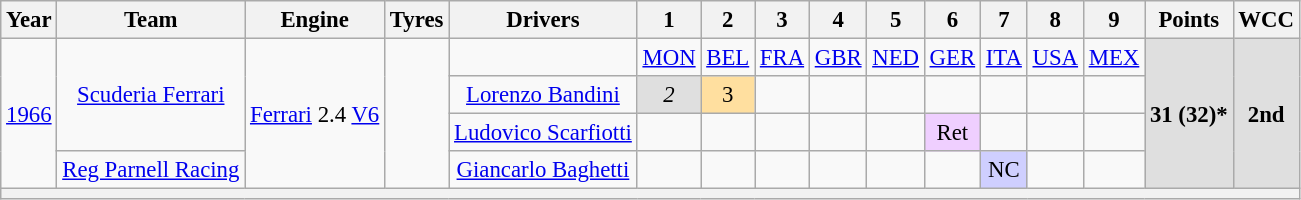<table class="wikitable" style="text-align:center; font-size:95%">
<tr>
<th>Year</th>
<th>Team</th>
<th>Engine</th>
<th>Tyres</th>
<th>Drivers</th>
<th>1</th>
<th>2</th>
<th>3</th>
<th>4</th>
<th>5</th>
<th>6</th>
<th>7</th>
<th>8</th>
<th>9</th>
<th>Points</th>
<th>WCC</th>
</tr>
<tr>
<td rowspan="4"><a href='#'>1966</a></td>
<td rowspan="3"><a href='#'>Scuderia Ferrari</a></td>
<td rowspan="4"><a href='#'>Ferrari</a> 2.4 <a href='#'>V6</a></td>
<td rowspan="4"></td>
<td></td>
<td><a href='#'>MON</a></td>
<td><a href='#'>BEL</a></td>
<td><a href='#'>FRA</a></td>
<td><a href='#'>GBR</a></td>
<td><a href='#'>NED</a></td>
<td><a href='#'>GER</a></td>
<td><a href='#'>ITA</a></td>
<td><a href='#'>USA</a></td>
<td><a href='#'>MEX</a></td>
<td rowspan="4" style="background:#DFDFDF;"><strong>31 (32)*</strong></td>
<td rowspan="4" style="background:#DFDFDF;"><strong>2nd</strong></td>
</tr>
<tr>
<td><a href='#'>Lorenzo Bandini</a></td>
<td style="background:#DFDFDF;"><em>2</em></td>
<td style="background:#FFDF9F;">3</td>
<td></td>
<td></td>
<td></td>
<td></td>
<td></td>
<td></td>
<td></td>
</tr>
<tr>
<td><a href='#'>Ludovico Scarfiotti</a></td>
<td></td>
<td></td>
<td></td>
<td></td>
<td></td>
<td style="background:#EFCFFF;">Ret</td>
<td></td>
<td></td>
<td></td>
</tr>
<tr>
<td><a href='#'>Reg Parnell Racing</a></td>
<td><a href='#'>Giancarlo Baghetti</a></td>
<td></td>
<td></td>
<td></td>
<td></td>
<td></td>
<td></td>
<td style="background:#cfcfff;">NC</td>
<td></td>
<td></td>
</tr>
<tr>
<th colspan="16"></th>
</tr>
</table>
